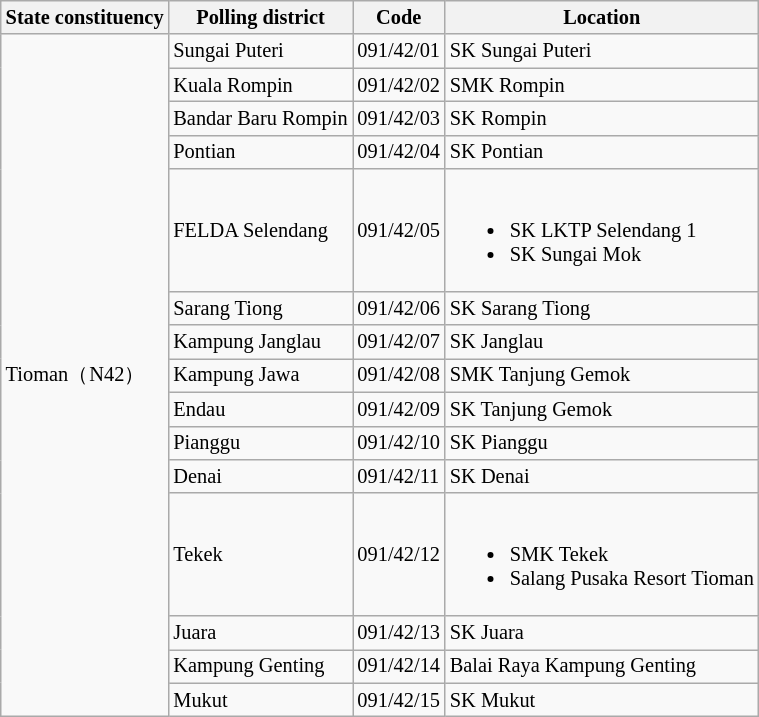<table class="wikitable sortable mw-collapsible" style="white-space:nowrap;font-size:85%">
<tr>
<th>State constituency</th>
<th>Polling district</th>
<th>Code</th>
<th>Location</th>
</tr>
<tr>
<td rowspan="15">Tioman（N42）</td>
<td>Sungai Puteri</td>
<td>091/42/01</td>
<td>SK Sungai Puteri</td>
</tr>
<tr>
<td>Kuala Rompin</td>
<td>091/42/02</td>
<td>SMK Rompin</td>
</tr>
<tr>
<td>Bandar Baru Rompin</td>
<td>091/42/03</td>
<td>SK Rompin</td>
</tr>
<tr>
<td>Pontian</td>
<td>091/42/04</td>
<td>SK Pontian</td>
</tr>
<tr>
<td>FELDA Selendang</td>
<td>091/42/05</td>
<td><br><ul><li>SK LKTP Selendang 1</li><li>SK Sungai Mok</li></ul></td>
</tr>
<tr>
<td>Sarang Tiong</td>
<td>091/42/06</td>
<td>SK Sarang Tiong</td>
</tr>
<tr>
<td>Kampung Janglau</td>
<td>091/42/07</td>
<td>SK Janglau</td>
</tr>
<tr>
<td>Kampung Jawa</td>
<td>091/42/08</td>
<td>SMK Tanjung Gemok</td>
</tr>
<tr>
<td>Endau</td>
<td>091/42/09</td>
<td>SK Tanjung Gemok</td>
</tr>
<tr>
<td>Pianggu</td>
<td>091/42/10</td>
<td>SK Pianggu</td>
</tr>
<tr>
<td>Denai</td>
<td>091/42/11</td>
<td>SK Denai</td>
</tr>
<tr>
<td>Tekek</td>
<td>091/42/12</td>
<td><br><ul><li>SMK Tekek</li><li>Salang Pusaka Resort Tioman</li></ul></td>
</tr>
<tr>
<td>Juara</td>
<td>091/42/13</td>
<td>SK Juara</td>
</tr>
<tr>
<td>Kampung Genting</td>
<td>091/42/14</td>
<td>Balai Raya Kampung Genting</td>
</tr>
<tr>
<td>Mukut</td>
<td>091/42/15</td>
<td>SK Mukut</td>
</tr>
</table>
